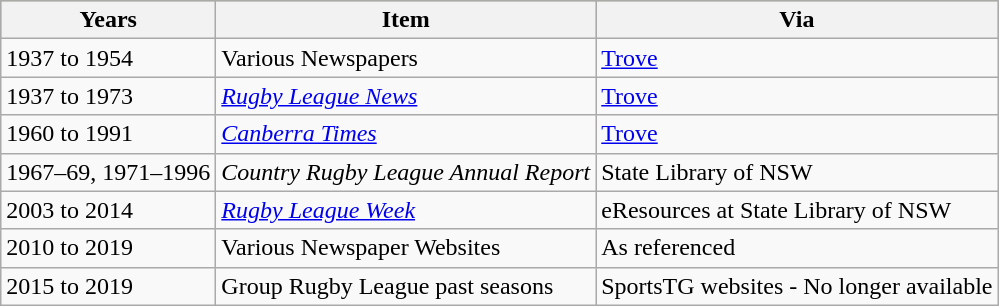<table class="wikitable">
<tr bgcolor=#bdb76b>
<th>Years</th>
<th>Item</th>
<th>Via</th>
</tr>
<tr>
<td>1937 to 1954</td>
<td>Various Newspapers</td>
<td><a href='#'>Trove</a></td>
</tr>
<tr>
<td>1937 to 1973</td>
<td><em><a href='#'>Rugby League News</a></em></td>
<td><a href='#'>Trove</a></td>
</tr>
<tr>
<td>1960 to 1991</td>
<td><em><a href='#'>Canberra Times</a></em></td>
<td><a href='#'>Trove</a></td>
</tr>
<tr>
<td>1967–69, 1971–1996</td>
<td><em>Country Rugby League Annual Report</em></td>
<td>State Library of NSW</td>
</tr>
<tr>
<td>2003 to 2014</td>
<td><em><a href='#'>Rugby League Week</a></em></td>
<td>eResources at State Library of NSW</td>
</tr>
<tr>
<td>2010 to 2019</td>
<td>Various Newspaper Websites</td>
<td>As referenced</td>
</tr>
<tr>
<td>2015 to 2019</td>
<td>Group Rugby League past seasons</td>
<td>SportsTG websites - No longer available</td>
</tr>
</table>
